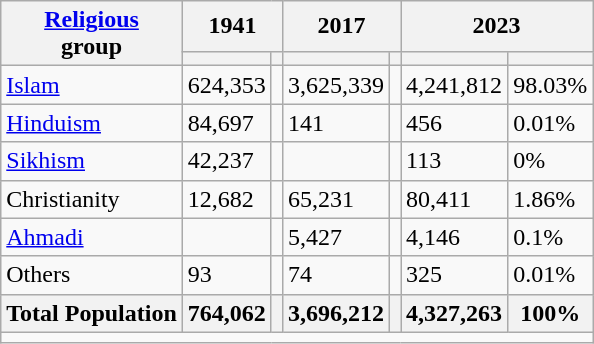<table class="wikitable sortable">
<tr>
<th rowspan="2"><a href='#'>Religious</a><br>group</th>
<th colspan="2">1941</th>
<th colspan="2">2017</th>
<th colspan="2">2023</th>
</tr>
<tr>
<th><a href='#'></a></th>
<th></th>
<th></th>
<th></th>
<th></th>
<th></th>
</tr>
<tr>
<td><a href='#'>Islam</a> </td>
<td>624,353</td>
<td></td>
<td>3,625,339</td>
<td></td>
<td>4,241,812</td>
<td>98.03%</td>
</tr>
<tr>
<td><a href='#'>Hinduism</a> </td>
<td>84,697</td>
<td></td>
<td>141</td>
<td></td>
<td>456</td>
<td>0.01%</td>
</tr>
<tr>
<td><a href='#'>Sikhism</a> </td>
<td>42,237</td>
<td></td>
<td></td>
<td></td>
<td>113</td>
<td>0%</td>
</tr>
<tr>
<td>Christianity </td>
<td>12,682</td>
<td></td>
<td>65,231</td>
<td></td>
<td>80,411</td>
<td>1.86%</td>
</tr>
<tr>
<td><a href='#'>Ahmadi</a></td>
<td></td>
<td></td>
<td>5,427</td>
<td></td>
<td>4,146</td>
<td>0.1%</td>
</tr>
<tr>
<td>Others</td>
<td>93</td>
<td></td>
<td>74</td>
<td></td>
<td>325</td>
<td>0.01%</td>
</tr>
<tr>
<th>Total Population</th>
<th>764,062</th>
<th></th>
<th>3,696,212</th>
<th></th>
<th>4,327,263</th>
<th>100%</th>
</tr>
<tr class="sortbottom">
<td colspan="7"></td>
</tr>
</table>
